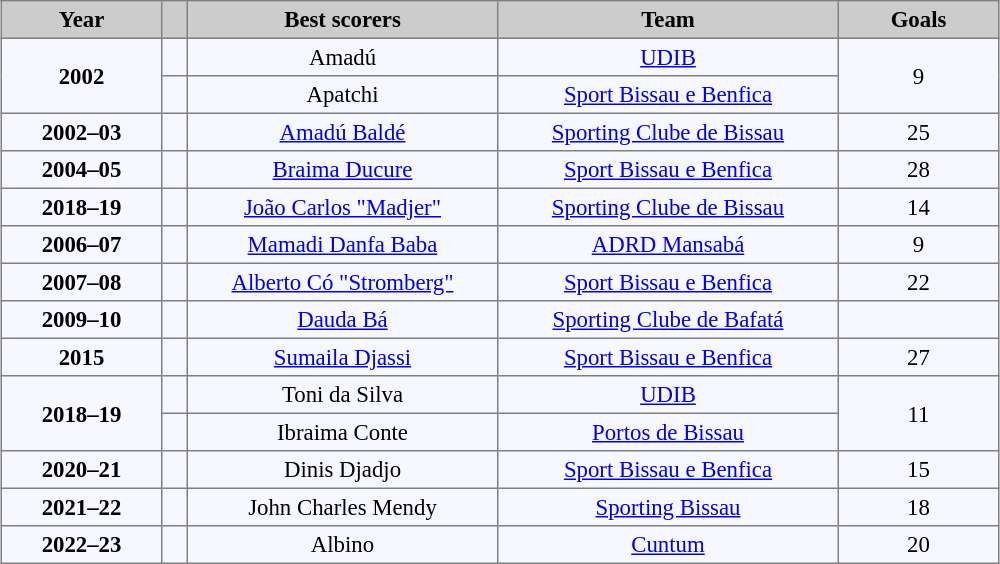<table bgcolor="#f7f8ff" align="center" cellpadding="3" cellspacing="0" border="1" style="font-size: 95%; border: gray solid 1px; border-collapse: collapse;">
<tr bgcolor="#CCCCCC" align="center">
<td width="100"><strong>Year</strong></td>
<td width="10"></td>
<td width="200"><strong>Best scorers</strong></td>
<td width="220"><strong>Team</strong></td>
<td width="100"><strong>Goals</strong></td>
</tr>
<tr align=center>
<td rowspan=2><strong>2002</strong></td>
<td></td>
<td>Amadú</td>
<td><a href='#'>UDIB</a></td>
<td rowspan=2>9</td>
</tr>
<tr align=center>
<td></td>
<td>Apatchi</td>
<td><a href='#'>Sport Bissau e Benfica</a></td>
</tr>
<tr align=center>
<td><strong>2002–03</strong></td>
<td></td>
<td><a href='#'>Amadú Baldé</a></td>
<td><a href='#'>Sporting Clube de Bissau</a></td>
<td>25</td>
</tr>
<tr align=center>
<td><strong>2004–05</strong></td>
<td></td>
<td><a href='#'>Braima Ducure</a></td>
<td><a href='#'>Sport Bissau e Benfica</a></td>
<td>28</td>
</tr>
<tr align=center>
<td><strong>2018–19</strong></td>
<td></td>
<td><a href='#'>João Carlos "Madjer"</a></td>
<td><a href='#'>Sporting Clube de Bissau</a></td>
<td>14</td>
</tr>
<tr align=center>
<td><strong>2006–07</strong></td>
<td></td>
<td><a href='#'>Mamadi Danfa Baba</a></td>
<td><a href='#'>ADRD Mansabá</a></td>
<td>9</td>
</tr>
<tr align=center>
<td><strong>2007–08</strong></td>
<td></td>
<td><a href='#'>Alberto Có "Stromberg"</a></td>
<td><a href='#'>Sport Bissau e Benfica</a></td>
<td>22</td>
</tr>
<tr align=center>
<td><strong>2009–10</strong></td>
<td></td>
<td><a href='#'>Dauda Bá</a></td>
<td><a href='#'>Sporting Clube de Bafatá</a></td>
<td></td>
</tr>
<tr align=center>
<td><strong>2015</strong></td>
<td></td>
<td><a href='#'>Sumaila Djassi</a></td>
<td><a href='#'>Sport Bissau e Benfica</a></td>
<td>27</td>
</tr>
<tr align=center>
<td rowspan=2><strong>2018–19</strong></td>
<td></td>
<td>Toni da Silva</td>
<td><a href='#'>UDIB</a></td>
<td rowspan=2>11</td>
</tr>
<tr align=center>
<td></td>
<td>Ibraima Conte</td>
<td><a href='#'>Portos de Bissau</a></td>
</tr>
<tr align=center>
<td><strong>2020–21</strong></td>
<td></td>
<td>Dinis Djadjo</td>
<td><a href='#'>Sport Bissau e Benfica</a></td>
<td>15</td>
</tr>
<tr align=center>
<td><strong>2021–22</strong></td>
<td></td>
<td>John Charles Mendy</td>
<td><a href='#'>Sporting Bissau</a></td>
<td>18</td>
</tr>
<tr align=center>
<td><strong>2022–23</strong></td>
<td></td>
<td>Albino</td>
<td><a href='#'>Cuntum</a></td>
<td>20</td>
</tr>
</table>
